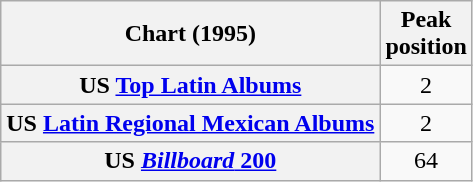<table class="wikitable sortable plainrowheaders">
<tr>
<th>Chart (1995)</th>
<th>Peak<br>position</th>
</tr>
<tr>
<th scope=row>US <a href='#'>Top Latin Albums</a></th>
<td style="text-align:center;">2</td>
</tr>
<tr>
<th scope=row>US <a href='#'>Latin Regional Mexican Albums</a></th>
<td style="text-align:center;">2</td>
</tr>
<tr>
<th scope=row>US <a href='#'><em>Billboard</em> 200</a></th>
<td style="text-align:center;">64</td>
</tr>
</table>
